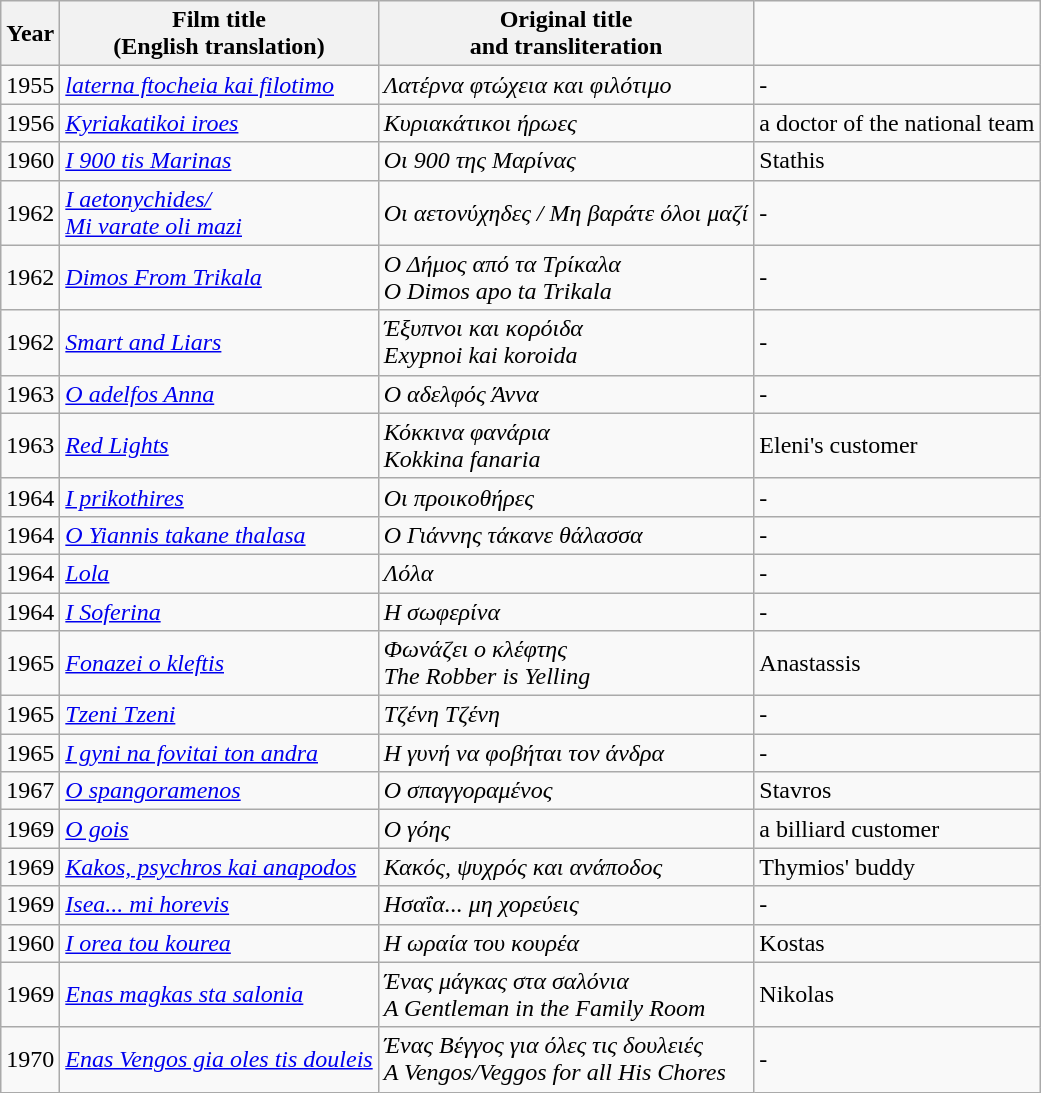<table class="wikitable">
<tr>
<th>Year</th>
<th>Film title<br>(English translation)</th>
<th>Original title<br>and transliteration</th>
</tr>
<tr>
<td>1955</td>
<td><em><a href='#'>laterna ftocheia kai filotimo</a></em></td>
<td><em>Λατέρνα φτώχεια και φιλότιμο</em></td>
<td>-</td>
</tr>
<tr>
<td>1956</td>
<td><em><a href='#'>Kyriakatikoi iroes</a></em></td>
<td><em>Κυριακάτικοι ήρωες</em></td>
<td>a doctor of the national team</td>
</tr>
<tr>
<td>1960</td>
<td><em><a href='#'>I 900 tis Marinas</a></em></td>
<td><em>Οι 900 της Μαρίνας</em></td>
<td>Stathis</td>
</tr>
<tr>
<td>1962</td>
<td><em><a href='#'>I aetonychides/<br>Mi varate oli mazi</a></em></td>
<td><em>Οι αετονύχηδες / Μη βαράτε όλοι μαζί</em></td>
<td>-</td>
</tr>
<tr>
<td>1962</td>
<td><em><a href='#'>Dimos From Trikala</a></em></td>
<td><em>Ο Δήμος από τα Τρίκαλα</em><br><em>O Dimos apo ta Trikala</em></td>
<td>-</td>
</tr>
<tr>
<td>1962</td>
<td><em><a href='#'>Smart and Liars</a></em></td>
<td><em>Έξυπνοι και κορόιδα</em><br><em>Exypnoi kai koroida</em></td>
<td>-</td>
</tr>
<tr>
<td>1963</td>
<td><em><a href='#'>O adelfos Anna</a></em></td>
<td><em>Ο αδελφός Άννα</em></td>
<td>-</td>
</tr>
<tr>
<td>1963</td>
<td><em><a href='#'>Red Lights</a></em></td>
<td><em>Κόκκινα φανάρια</em><br><em>Kokkina fanaria</em></td>
<td>Eleni's customer</td>
</tr>
<tr>
<td>1964</td>
<td><em><a href='#'>I prikothires</a></em></td>
<td><em>Οι προικοθήρες</em></td>
<td>-</td>
</tr>
<tr>
<td>1964</td>
<td><em><a href='#'>O Yiannis takane thalasa</a></em></td>
<td><em>Ο Γιάννης τάκανε θάλασσα</em></td>
<td>-</td>
</tr>
<tr>
<td>1964</td>
<td><em><a href='#'>Lola</a></em></td>
<td><em>Λόλα</em></td>
<td>-</td>
</tr>
<tr>
<td>1964</td>
<td><em><a href='#'>I Soferina</a></em></td>
<td><em>Η σωφερίνα</em></td>
<td>-</td>
</tr>
<tr>
<td>1965</td>
<td><em><a href='#'>Fonazei o kleftis</a></em></td>
<td><em>Φωνάζει ο κλέφτης</em><br><em>The Robber is Yelling</em></td>
<td>Anastassis</td>
</tr>
<tr>
<td>1965</td>
<td><em><a href='#'>Tzeni Tzeni</a></em></td>
<td><em>Τζένη Τζένη</em></td>
<td>-</td>
</tr>
<tr>
<td>1965</td>
<td><em><a href='#'>I gyni na fovitai ton andra</a></em></td>
<td><em>Η γυνή να φοβήται τον άνδρα</em></td>
<td>-</td>
</tr>
<tr>
<td>1967</td>
<td><em><a href='#'>O spangoramenos</a></em></td>
<td><em>Ο σπαγγοραμένος</em></td>
<td>Stavros</td>
</tr>
<tr>
<td>1969</td>
<td><em><a href='#'>O gois</a></em></td>
<td><em>Ο γόης</em></td>
<td>a billiard customer</td>
</tr>
<tr>
<td>1969</td>
<td><em><a href='#'>Kakos, psychros kai anapodos</a></em></td>
<td><em>Κακός, ψυχρός και ανάποδος</em></td>
<td>Thymios' buddy</td>
</tr>
<tr>
<td>1969</td>
<td><em><a href='#'>Isea... mi horevis</a></em></td>
<td><em>Ησαΐα... μη χορεύεις</em></td>
<td>-</td>
</tr>
<tr>
<td>1960</td>
<td><em><a href='#'>I orea tou kourea</a></em></td>
<td><em>Η ωραία του κουρέα</em></td>
<td>Kostas</td>
</tr>
<tr>
<td>1969</td>
<td><em><a href='#'>Enas magkas sta salonia</a></em></td>
<td><em>Ένας μάγκας στα σαλόνια</em><br><em>A Gentleman in the Family Room</em></td>
<td>Nikolas</td>
</tr>
<tr>
<td>1970</td>
<td><em><a href='#'>Enas Vengos gia oles tis douleis</a></em></td>
<td><em>Ένας Βέγγος για όλες τις δουλειές</em><br><em>A Vengos/Veggos for all His Chores</em></td>
<td>-</td>
</tr>
</table>
